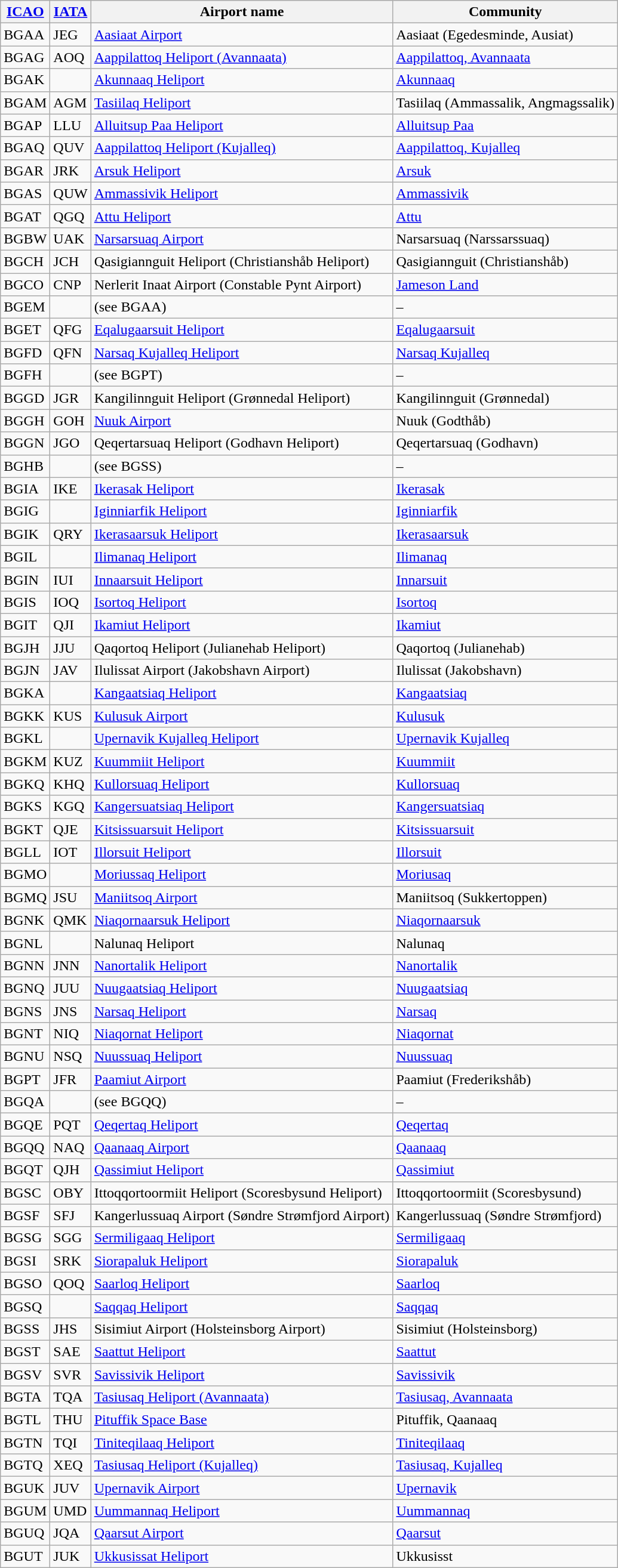<table class="wikitable" style="width:auto;">
<tr>
<th width="*"><a href='#'>ICAO</a></th>
<th width="*"><a href='#'>IATA</a></th>
<th width="*">Airport name</th>
<th width="*">Community</th>
</tr>
<tr>
<td>BGAA</td>
<td>JEG</td>
<td><a href='#'>Aasiaat Airport</a></td>
<td>Aasiaat (Egedesminde, Ausiat)</td>
</tr>
<tr>
<td>BGAG</td>
<td>AOQ</td>
<td><a href='#'>Aappilattoq Heliport (Avannaata)</a></td>
<td><a href='#'>Aappilattoq, Avannaata</a></td>
</tr>
<tr>
<td>BGAK</td>
<td></td>
<td><a href='#'>Akunnaaq Heliport</a></td>
<td><a href='#'>Akunnaaq</a></td>
</tr>
<tr>
<td>BGAM</td>
<td>AGM</td>
<td><a href='#'>Tasiilaq Heliport</a></td>
<td>Tasiilaq (Ammassalik, Angmagssalik)</td>
</tr>
<tr>
<td>BGAP</td>
<td>LLU</td>
<td><a href='#'>Alluitsup Paa Heliport</a></td>
<td><a href='#'>Alluitsup Paa</a></td>
</tr>
<tr>
<td>BGAQ</td>
<td>QUV</td>
<td><a href='#'>Aappilattoq Heliport (Kujalleq)</a></td>
<td><a href='#'>Aappilattoq, Kujalleq</a></td>
</tr>
<tr>
<td>BGAR</td>
<td>JRK</td>
<td><a href='#'>Arsuk Heliport</a></td>
<td><a href='#'>Arsuk</a></td>
</tr>
<tr>
<td>BGAS</td>
<td>QUW</td>
<td><a href='#'>Ammassivik Heliport</a></td>
<td><a href='#'>Ammassivik</a></td>
</tr>
<tr>
<td>BGAT</td>
<td>QGQ</td>
<td><a href='#'>Attu Heliport</a></td>
<td><a href='#'>Attu</a></td>
</tr>
<tr>
<td>BGBW</td>
<td>UAK</td>
<td><a href='#'>Narsarsuaq Airport</a></td>
<td>Narsarsuaq (Narssarssuaq)</td>
</tr>
<tr>
<td>BGCH</td>
<td>JCH</td>
<td>Qasigiannguit Heliport (Christianshåb Heliport)</td>
<td>Qasigiannguit (Christianshåb)</td>
</tr>
<tr>
<td>BGCO</td>
<td>CNP</td>
<td>Nerlerit Inaat Airport (Constable Pynt Airport)</td>
<td><a href='#'>Jameson Land</a></td>
</tr>
<tr>
<td>BGEM</td>
<td></td>
<td>(see BGAA)</td>
<td>–</td>
</tr>
<tr>
<td>BGET</td>
<td>QFG</td>
<td><a href='#'>Eqalugaarsuit Heliport</a></td>
<td><a href='#'>Eqalugaarsuit</a></td>
</tr>
<tr>
<td>BGFD</td>
<td>QFN</td>
<td><a href='#'>Narsaq Kujalleq Heliport</a></td>
<td><a href='#'>Narsaq Kujalleq</a></td>
</tr>
<tr>
<td>BGFH</td>
<td></td>
<td>(see BGPT)</td>
<td>–</td>
</tr>
<tr>
<td>BGGD</td>
<td>JGR</td>
<td>Kangilinnguit Heliport (Grønnedal Heliport)</td>
<td>Kangilinnguit (Grønnedal)</td>
</tr>
<tr>
<td>BGGH</td>
<td>GOH</td>
<td><a href='#'>Nuuk Airport</a></td>
<td>Nuuk (Godthåb)</td>
</tr>
<tr>
<td>BGGN</td>
<td>JGO</td>
<td>Qeqertarsuaq Heliport (Godhavn Heliport)</td>
<td>Qeqertarsuaq (Godhavn)</td>
</tr>
<tr>
<td>BGHB</td>
<td></td>
<td>(see BGSS)</td>
<td>–</td>
</tr>
<tr>
<td>BGIA</td>
<td>IKE</td>
<td><a href='#'>Ikerasak Heliport</a></td>
<td><a href='#'>Ikerasak</a></td>
</tr>
<tr>
<td>BGIG</td>
<td></td>
<td><a href='#'>Iginniarfik Heliport</a></td>
<td><a href='#'>Iginniarfik</a></td>
</tr>
<tr>
<td>BGIK</td>
<td>QRY</td>
<td><a href='#'>Ikerasaarsuk Heliport</a></td>
<td><a href='#'>Ikerasaarsuk</a></td>
</tr>
<tr>
<td>BGIL</td>
<td></td>
<td><a href='#'>Ilimanaq Heliport</a></td>
<td><a href='#'>Ilimanaq</a></td>
</tr>
<tr>
<td>BGIN</td>
<td>IUI</td>
<td><a href='#'>Innaarsuit Heliport</a></td>
<td><a href='#'>Innarsuit</a></td>
</tr>
<tr>
<td>BGIS</td>
<td>IOQ</td>
<td><a href='#'>Isortoq Heliport</a></td>
<td><a href='#'>Isortoq</a></td>
</tr>
<tr>
<td>BGIT</td>
<td>QJI</td>
<td><a href='#'>Ikamiut Heliport</a></td>
<td><a href='#'>Ikamiut</a></td>
</tr>
<tr>
<td>BGJH</td>
<td>JJU</td>
<td>Qaqortoq Heliport (Julianehab Heliport)</td>
<td>Qaqortoq (Julianehab)</td>
</tr>
<tr>
<td>BGJN</td>
<td>JAV</td>
<td>Ilulissat Airport (Jakobshavn Airport)</td>
<td>Ilulissat (Jakobshavn)</td>
</tr>
<tr>
<td>BGKA</td>
<td></td>
<td><a href='#'>Kangaatsiaq Heliport</a></td>
<td><a href='#'>Kangaatsiaq</a></td>
</tr>
<tr>
<td>BGKK</td>
<td>KUS</td>
<td><a href='#'>Kulusuk Airport</a></td>
<td><a href='#'>Kulusuk</a></td>
</tr>
<tr>
<td>BGKL</td>
<td></td>
<td><a href='#'>Upernavik Kujalleq Heliport</a></td>
<td><a href='#'>Upernavik Kujalleq</a></td>
</tr>
<tr>
<td>BGKM</td>
<td>KUZ</td>
<td><a href='#'>Kuummiit Heliport</a></td>
<td><a href='#'>Kuummiit</a></td>
</tr>
<tr>
<td>BGKQ</td>
<td>KHQ</td>
<td><a href='#'>Kullorsuaq Heliport</a></td>
<td><a href='#'>Kullorsuaq</a></td>
</tr>
<tr>
<td>BGKS</td>
<td>KGQ</td>
<td><a href='#'>Kangersuatsiaq Heliport</a></td>
<td><a href='#'>Kangersuatsiaq</a></td>
</tr>
<tr>
<td>BGKT</td>
<td>QJE</td>
<td><a href='#'>Kitsissuarsuit Heliport</a></td>
<td><a href='#'>Kitsissuarsuit</a></td>
</tr>
<tr>
<td>BGLL</td>
<td>IOT</td>
<td><a href='#'>Illorsuit Heliport</a></td>
<td><a href='#'>Illorsuit</a></td>
</tr>
<tr>
<td>BGMO</td>
<td></td>
<td><a href='#'>Moriussaq Heliport</a></td>
<td><a href='#'>Moriusaq</a></td>
</tr>
<tr>
<td>BGMQ</td>
<td>JSU</td>
<td><a href='#'>Maniitsoq Airport</a></td>
<td>Maniitsoq (Sukkertoppen)</td>
</tr>
<tr>
<td>BGNK</td>
<td>QMK</td>
<td><a href='#'>Niaqornaarsuk Heliport</a></td>
<td><a href='#'>Niaqornaarsuk</a></td>
</tr>
<tr>
<td>BGNL</td>
<td></td>
<td>Nalunaq Heliport</td>
<td>Nalunaq</td>
</tr>
<tr>
<td>BGNN</td>
<td>JNN</td>
<td><a href='#'>Nanortalik Heliport</a></td>
<td><a href='#'>Nanortalik</a></td>
</tr>
<tr>
<td>BGNQ</td>
<td>JUU</td>
<td><a href='#'>Nuugaatsiaq Heliport</a></td>
<td><a href='#'>Nuugaatsiaq</a></td>
</tr>
<tr>
<td>BGNS</td>
<td>JNS</td>
<td><a href='#'>Narsaq Heliport</a></td>
<td><a href='#'>Narsaq</a></td>
</tr>
<tr>
<td>BGNT</td>
<td>NIQ</td>
<td><a href='#'>Niaqornat Heliport</a></td>
<td><a href='#'>Niaqornat</a></td>
</tr>
<tr>
<td>BGNU</td>
<td>NSQ</td>
<td><a href='#'>Nuussuaq Heliport</a></td>
<td><a href='#'>Nuussuaq</a></td>
</tr>
<tr>
<td>BGPT</td>
<td>JFR</td>
<td><a href='#'>Paamiut Airport</a></td>
<td>Paamiut (Frederikshåb)</td>
</tr>
<tr>
<td>BGQA</td>
<td></td>
<td>(see BGQQ)</td>
<td>–</td>
</tr>
<tr>
<td>BGQE</td>
<td>PQT</td>
<td><a href='#'>Qeqertaq Heliport</a></td>
<td><a href='#'>Qeqertaq</a></td>
</tr>
<tr>
<td>BGQQ</td>
<td>NAQ</td>
<td><a href='#'>Qaanaaq Airport</a></td>
<td><a href='#'>Qaanaaq</a></td>
</tr>
<tr>
<td>BGQT</td>
<td>QJH</td>
<td><a href='#'>Qassimiut Heliport</a></td>
<td><a href='#'>Qassimiut</a></td>
</tr>
<tr>
<td>BGSC</td>
<td>OBY</td>
<td>Ittoqqortoormiit Heliport (Scoresbysund Heliport)</td>
<td>Ittoqqortoormiit (Scoresbysund)</td>
</tr>
<tr>
<td>BGSF</td>
<td>SFJ</td>
<td>Kangerlussuaq Airport (Søndre Strømfjord Airport)</td>
<td>Kangerlussuaq (Søndre Strømfjord)</td>
</tr>
<tr>
<td>BGSG</td>
<td>SGG</td>
<td><a href='#'>Sermiligaaq Heliport</a></td>
<td><a href='#'>Sermiligaaq</a></td>
</tr>
<tr>
<td>BGSI</td>
<td>SRK</td>
<td><a href='#'>Siorapaluk Heliport</a></td>
<td><a href='#'>Siorapaluk</a></td>
</tr>
<tr>
<td>BGSO</td>
<td>QOQ</td>
<td><a href='#'>Saarloq Heliport</a></td>
<td><a href='#'>Saarloq</a></td>
</tr>
<tr>
<td>BGSQ</td>
<td></td>
<td><a href='#'>Saqqaq Heliport</a></td>
<td><a href='#'>Saqqaq</a></td>
</tr>
<tr>
<td>BGSS</td>
<td>JHS</td>
<td>Sisimiut Airport (Holsteinsborg Airport)</td>
<td>Sisimiut (Holsteinsborg)</td>
</tr>
<tr>
<td>BGST</td>
<td>SAE</td>
<td><a href='#'>Saattut Heliport</a></td>
<td><a href='#'>Saattut</a></td>
</tr>
<tr>
<td>BGSV</td>
<td>SVR</td>
<td><a href='#'>Savissivik Heliport</a></td>
<td><a href='#'>Savissivik</a></td>
</tr>
<tr>
<td>BGTA</td>
<td>TQA</td>
<td><a href='#'>Tasiusaq Heliport (Avannaata)</a></td>
<td><a href='#'>Tasiusaq, Avannaata</a></td>
</tr>
<tr>
<td>BGTL</td>
<td>THU</td>
<td><a href='#'>Pituffik Space Base</a></td>
<td>Pituffik, Qaanaaq</td>
</tr>
<tr>
<td>BGTN</td>
<td>TQI</td>
<td><a href='#'>Tiniteqilaaq Heliport</a></td>
<td><a href='#'>Tiniteqilaaq</a></td>
</tr>
<tr>
<td>BGTQ</td>
<td>XEQ</td>
<td><a href='#'>Tasiusaq Heliport (Kujalleq)</a></td>
<td><a href='#'>Tasiusaq, Kujalleq</a></td>
</tr>
<tr>
<td>BGUK</td>
<td>JUV</td>
<td><a href='#'>Upernavik Airport</a></td>
<td><a href='#'>Upernavik</a></td>
</tr>
<tr>
<td>BGUM</td>
<td>UMD</td>
<td><a href='#'>Uummannaq Heliport</a></td>
<td><a href='#'>Uummannaq</a></td>
</tr>
<tr>
<td>BGUQ</td>
<td>JQA</td>
<td><a href='#'>Qaarsut Airport</a></td>
<td><a href='#'>Qaarsut</a></td>
</tr>
<tr>
<td>BGUT</td>
<td>JUK</td>
<td><a href='#'>Ukkusissat Heliport</a></td>
<td>Ukkusisst</td>
</tr>
</table>
